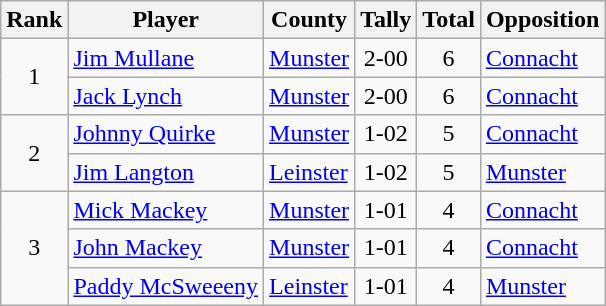<table class="wikitable">
<tr>
<th>Rank</th>
<th>Player</th>
<th>County</th>
<th>Tally</th>
<th>Total</th>
<th>Opposition</th>
</tr>
<tr>
<td rowspan=2 align=center>1</td>
<td><a href='#'>Jim Mullane</a></td>
<td><a href='#'>Munster</a></td>
<td align=center>2-00</td>
<td align=center>6</td>
<td><a href='#'>Connacht</a></td>
</tr>
<tr>
<td><a href='#'>Jack Lynch</a></td>
<td><a href='#'>Munster</a></td>
<td align=center>2-00</td>
<td align=center>6</td>
<td><a href='#'>Connacht</a></td>
</tr>
<tr>
<td rowspan=2 align=center>2</td>
<td><a href='#'>Johnny Quirke</a></td>
<td><a href='#'>Munster</a></td>
<td align=center>1-02</td>
<td align=center>5</td>
<td><a href='#'>Connacht</a></td>
</tr>
<tr>
<td><a href='#'>Jim Langton</a></td>
<td><a href='#'>Leinster</a></td>
<td align=center>1-02</td>
<td align=center>5</td>
<td><a href='#'>Munster</a></td>
</tr>
<tr>
<td rowspan=3 align=center>3</td>
<td><a href='#'>Mick Mackey</a></td>
<td><a href='#'>Munster</a></td>
<td align=center>1-01</td>
<td align=center>4</td>
<td><a href='#'>Connacht</a></td>
</tr>
<tr>
<td><a href='#'>John Mackey</a></td>
<td><a href='#'>Munster</a></td>
<td align=center>1-01</td>
<td align=center>4</td>
<td><a href='#'>Connacht</a></td>
</tr>
<tr>
<td><a href='#'>Paddy McSweeeny</a></td>
<td><a href='#'>Leinster</a></td>
<td align=center>1-01</td>
<td align=center>4</td>
<td><a href='#'>Munster</a></td>
</tr>
</table>
